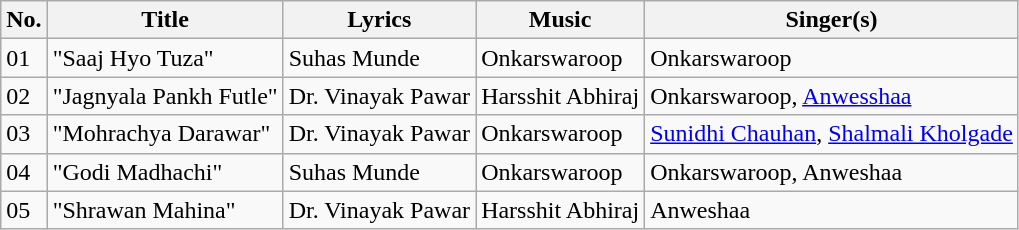<table class="wikitable">
<tr>
<th>No.</th>
<th>Title</th>
<th>Lyrics</th>
<th>Music</th>
<th>Singer(s)</th>
</tr>
<tr>
<td>01</td>
<td>"Saaj Hyo Tuza"</td>
<td>Suhas Munde</td>
<td>Onkarswaroop</td>
<td>Onkarswaroop</td>
</tr>
<tr>
<td>02</td>
<td>"Jagnyala Pankh Futle"</td>
<td>Dr. Vinayak Pawar</td>
<td>Harsshit Abhiraj</td>
<td>Onkarswaroop, <a href='#'>Anwesshaa</a></td>
</tr>
<tr>
<td>03</td>
<td>"Mohrachya Darawar"</td>
<td>Dr. Vinayak Pawar</td>
<td>Onkarswaroop</td>
<td><a href='#'>Sunidhi Chauhan</a>, <a href='#'>Shalmali Kholgade</a></td>
</tr>
<tr>
<td>04</td>
<td>"Godi Madhachi"</td>
<td>Suhas Munde</td>
<td>Onkarswaroop</td>
<td>Onkarswaroop, Anweshaa</td>
</tr>
<tr>
<td>05</td>
<td>"Shrawan Mahina"</td>
<td>Dr. Vinayak Pawar</td>
<td>Harsshit Abhiraj</td>
<td>Anweshaa</td>
</tr>
</table>
